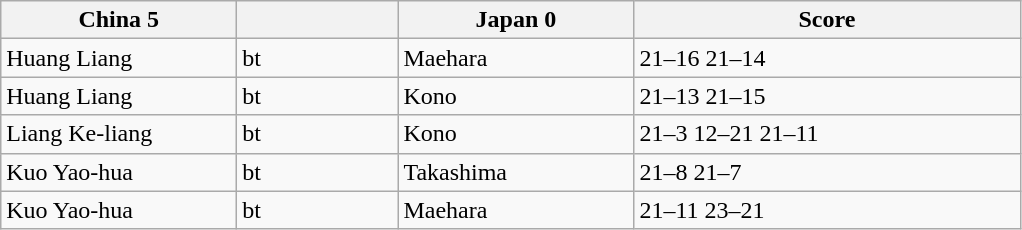<table class="wikitable">
<tr>
<th width=150> China 5</th>
<th width=100></th>
<th width=150> Japan 0</th>
<th width=250>Score</th>
</tr>
<tr>
<td>Huang Liang</td>
<td>bt</td>
<td>Maehara</td>
<td>21–16 21–14</td>
</tr>
<tr>
<td>Huang Liang</td>
<td>bt</td>
<td>Kono</td>
<td>21–13 21–15</td>
</tr>
<tr>
<td>Liang Ke-liang</td>
<td>bt</td>
<td>Kono</td>
<td>21–3 12–21 21–11</td>
</tr>
<tr>
<td>Kuo Yao-hua</td>
<td>bt</td>
<td>Takashima</td>
<td>21–8 21–7</td>
</tr>
<tr>
<td>Kuo Yao-hua</td>
<td>bt</td>
<td>Maehara</td>
<td>21–11 23–21</td>
</tr>
</table>
